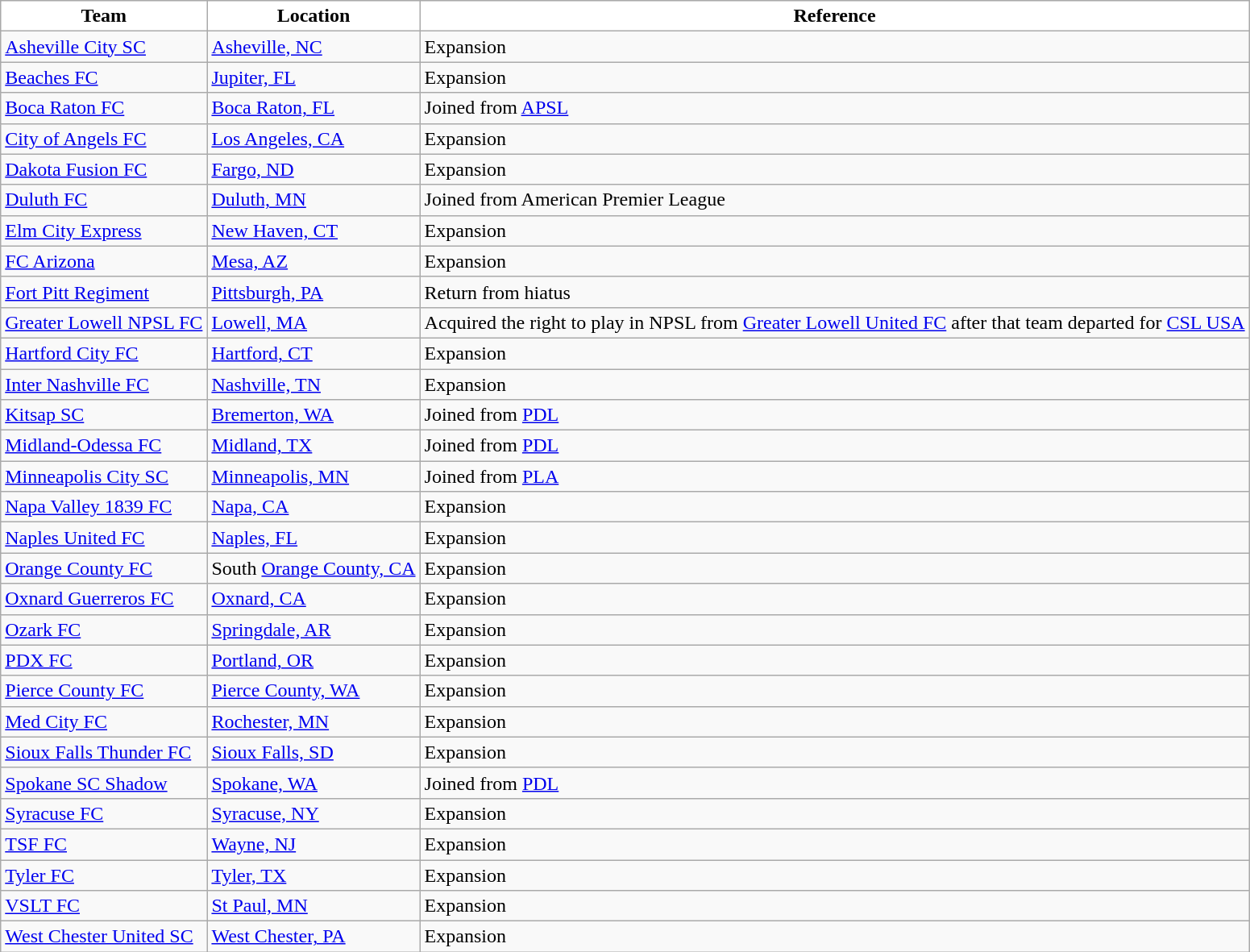<table class="wikitable">
<tr>
<th style="background:white">Team</th>
<th style="background:white">Location</th>
<th style="background:white">Reference</th>
</tr>
<tr>
<td><a href='#'>Asheville City SC</a></td>
<td><a href='#'>Asheville, NC</a></td>
<td>Expansion</td>
</tr>
<tr>
<td><a href='#'>Beaches FC</a></td>
<td><a href='#'>Jupiter, FL</a></td>
<td>Expansion</td>
</tr>
<tr>
<td><a href='#'>Boca Raton FC</a></td>
<td><a href='#'>Boca Raton, FL</a></td>
<td>Joined from <a href='#'>APSL</a></td>
</tr>
<tr>
<td><a href='#'>City of Angels FC</a></td>
<td><a href='#'>Los Angeles, CA</a></td>
<td>Expansion</td>
</tr>
<tr>
<td><a href='#'>Dakota Fusion FC</a></td>
<td><a href='#'>Fargo, ND</a></td>
<td>Expansion</td>
</tr>
<tr>
<td><a href='#'>Duluth FC</a></td>
<td><a href='#'>Duluth, MN</a></td>
<td>Joined from American Premier League</td>
</tr>
<tr>
<td><a href='#'>Elm City Express</a></td>
<td><a href='#'>New Haven, CT</a></td>
<td>Expansion</td>
</tr>
<tr>
<td><a href='#'>FC Arizona</a></td>
<td><a href='#'>Mesa, AZ</a></td>
<td>Expansion</td>
</tr>
<tr>
<td><a href='#'>Fort Pitt Regiment</a></td>
<td><a href='#'>Pittsburgh, PA</a></td>
<td>Return from hiatus</td>
</tr>
<tr>
<td><a href='#'>Greater Lowell NPSL FC</a></td>
<td><a href='#'>Lowell, MA</a></td>
<td>Acquired the right to play in NPSL from <a href='#'>Greater Lowell United FC</a> after that team departed for <a href='#'>CSL USA</a></td>
</tr>
<tr>
<td><a href='#'>Hartford City FC</a></td>
<td><a href='#'>Hartford, CT</a></td>
<td>Expansion</td>
</tr>
<tr>
<td><a href='#'>Inter Nashville FC</a></td>
<td><a href='#'>Nashville, TN</a></td>
<td>Expansion</td>
</tr>
<tr>
<td><a href='#'>Kitsap SC</a></td>
<td><a href='#'>Bremerton, WA</a></td>
<td>Joined from <a href='#'>PDL</a></td>
</tr>
<tr>
<td><a href='#'>Midland-Odessa FC</a></td>
<td><a href='#'>Midland, TX</a></td>
<td>Joined from <a href='#'>PDL</a></td>
</tr>
<tr>
<td><a href='#'>Minneapolis City SC</a></td>
<td><a href='#'>Minneapolis, MN</a></td>
<td>Joined from <a href='#'>PLA</a></td>
</tr>
<tr>
<td><a href='#'>Napa Valley 1839 FC</a></td>
<td><a href='#'>Napa, CA</a></td>
<td>Expansion</td>
</tr>
<tr>
<td><a href='#'>Naples United FC</a></td>
<td><a href='#'>Naples, FL</a></td>
<td>Expansion</td>
</tr>
<tr>
<td><a href='#'>Orange County FC</a></td>
<td>South <a href='#'>Orange County, CA</a></td>
<td>Expansion</td>
</tr>
<tr>
<td><a href='#'>Oxnard Guerreros FC</a></td>
<td><a href='#'>Oxnard, CA</a></td>
<td>Expansion</td>
</tr>
<tr>
<td><a href='#'>Ozark FC</a></td>
<td><a href='#'>Springdale, AR</a></td>
<td>Expansion</td>
</tr>
<tr>
<td><a href='#'>PDX FC</a></td>
<td><a href='#'>Portland, OR</a></td>
<td>Expansion</td>
</tr>
<tr>
<td><a href='#'>Pierce County FC</a></td>
<td><a href='#'>Pierce County, WA</a></td>
<td>Expansion</td>
</tr>
<tr>
<td><a href='#'>Med City FC</a></td>
<td><a href='#'>Rochester, MN</a></td>
<td>Expansion</td>
</tr>
<tr>
<td><a href='#'>Sioux Falls Thunder FC</a></td>
<td><a href='#'>Sioux Falls, SD</a></td>
<td>Expansion</td>
</tr>
<tr>
<td><a href='#'>Spokane SC Shadow</a></td>
<td><a href='#'>Spokane, WA</a></td>
<td>Joined from <a href='#'>PDL</a></td>
</tr>
<tr>
<td><a href='#'>Syracuse FC</a></td>
<td><a href='#'>Syracuse, NY</a></td>
<td>Expansion</td>
</tr>
<tr>
<td><a href='#'>TSF FC</a></td>
<td><a href='#'>Wayne, NJ</a></td>
<td>Expansion</td>
</tr>
<tr>
<td><a href='#'>Tyler FC</a></td>
<td><a href='#'>Tyler, TX</a></td>
<td>Expansion</td>
</tr>
<tr>
<td><a href='#'>VSLT FC</a></td>
<td><a href='#'>St Paul, MN</a></td>
<td>Expansion</td>
</tr>
<tr>
<td><a href='#'>West Chester United SC</a></td>
<td><a href='#'>West Chester, PA</a></td>
<td>Expansion</td>
</tr>
</table>
